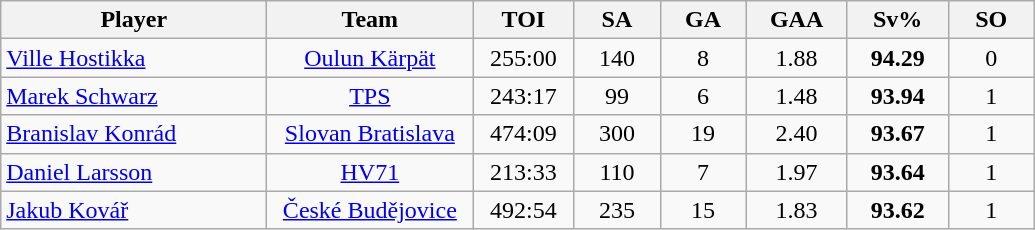<table class="wikitable sortable" style="text-align:center;">
<tr>
<th style="width:170px;">Player</th>
<th style="width:130px;">Team</th>
<th style="width:60px;">TOI</th>
<th style="width:50px;">SA</th>
<th style="width:50px;">GA</th>
<th style="width:60px;">GAA</th>
<th style="width:60px;">Sv%</th>
<th style="width:50px;">SO</th>
</tr>
<tr>
<td style="text-align:left;"> <a href='#'>Ville Hostikka</a></td>
<td><a href='#'>Oulun Kärpät</a></td>
<td>255:00</td>
<td>140</td>
<td>8</td>
<td>1.88</td>
<td><strong>94.29</strong></td>
<td>0</td>
</tr>
<tr>
<td style="text-align:left;"> <a href='#'>Marek Schwarz</a></td>
<td><a href='#'>TPS</a></td>
<td>243:17</td>
<td>99</td>
<td>6</td>
<td>1.48</td>
<td><strong>93.94</strong></td>
<td>1</td>
</tr>
<tr>
<td style="text-align:left;"> <a href='#'>Branislav Konrád</a></td>
<td><a href='#'>Slovan Bratislava</a></td>
<td>474:09</td>
<td>300</td>
<td>19</td>
<td>2.40</td>
<td><strong>93.67</strong></td>
<td>1</td>
</tr>
<tr>
<td style="text-align:left;"> <a href='#'>Daniel Larsson</a></td>
<td><a href='#'>HV71</a></td>
<td>213:33</td>
<td>110</td>
<td>7</td>
<td>1.97</td>
<td><strong>93.64</strong></td>
<td>1</td>
</tr>
<tr>
<td style="text-align:left;"> <a href='#'>Jakub Kovář</a></td>
<td><a href='#'>České Budějovice</a></td>
<td>492:54</td>
<td>235</td>
<td>15</td>
<td>1.83</td>
<td><strong>93.62</strong></td>
<td>1</td>
</tr>
</table>
